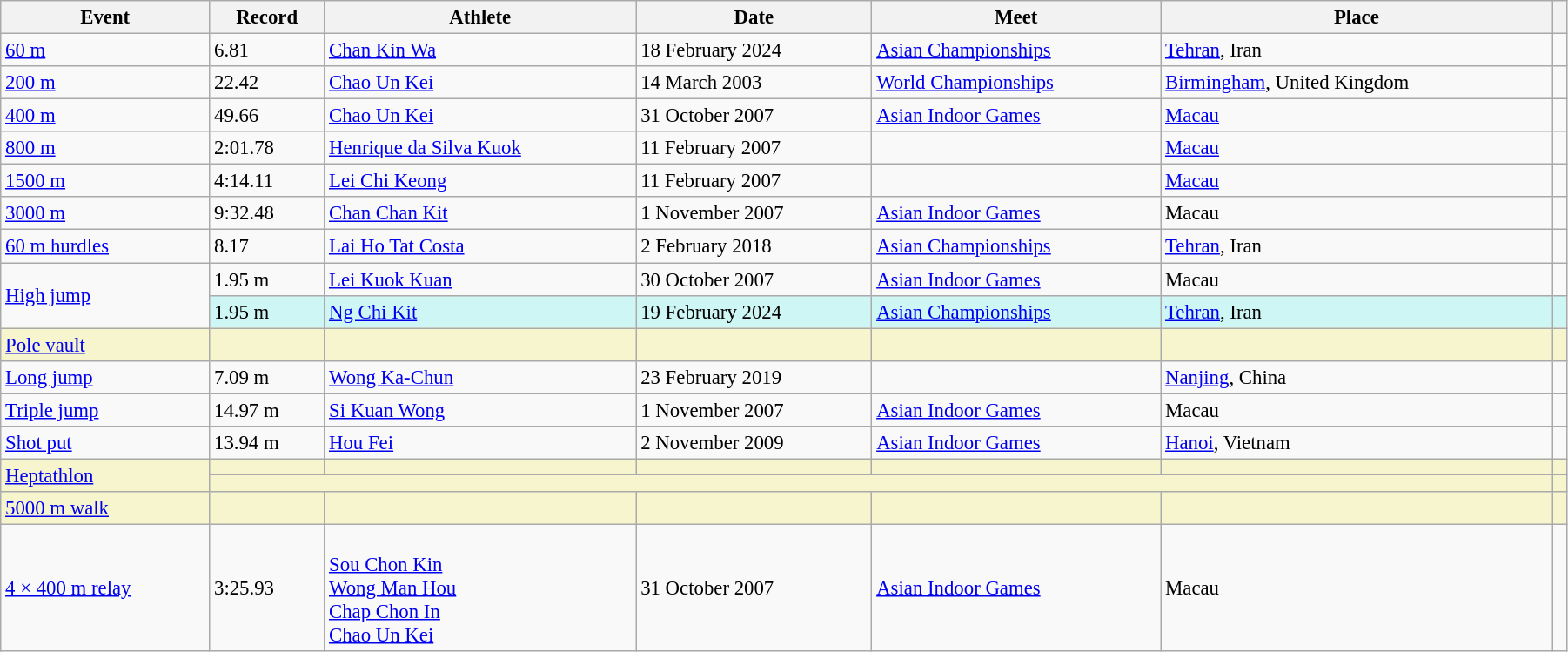<table class="wikitable" style="font-size:95%; width: 95%;">
<tr>
<th>Event</th>
<th>Record</th>
<th>Athlete</th>
<th>Date</th>
<th>Meet</th>
<th>Place</th>
<th></th>
</tr>
<tr>
<td><a href='#'>60 m</a></td>
<td>6.81</td>
<td><a href='#'>Chan Kin Wa</a></td>
<td>18 February 2024</td>
<td><a href='#'>Asian Championships</a></td>
<td><a href='#'>Tehran</a>, Iran</td>
<td></td>
</tr>
<tr>
<td><a href='#'>200 m</a></td>
<td>22.42</td>
<td><a href='#'>Chao Un Kei</a></td>
<td>14 March 2003</td>
<td><a href='#'>World Championships</a></td>
<td><a href='#'>Birmingham</a>, United Kingdom</td>
<td></td>
</tr>
<tr>
<td><a href='#'>400 m</a></td>
<td>49.66</td>
<td><a href='#'>Chao Un Kei</a></td>
<td>31 October 2007</td>
<td><a href='#'>Asian Indoor Games</a></td>
<td><a href='#'>Macau</a></td>
<td></td>
</tr>
<tr>
<td><a href='#'>800 m</a></td>
<td>2:01.78</td>
<td><a href='#'>Henrique da Silva Kuok</a></td>
<td>11 February 2007</td>
<td></td>
<td><a href='#'>Macau</a></td>
<td></td>
</tr>
<tr>
<td><a href='#'>1500 m</a></td>
<td>4:14.11</td>
<td><a href='#'>Lei Chi Keong</a></td>
<td>11 February 2007</td>
<td></td>
<td><a href='#'>Macau</a></td>
<td></td>
</tr>
<tr>
<td><a href='#'>3000 m</a></td>
<td>9:32.48</td>
<td><a href='#'>Chan Chan Kit</a></td>
<td>1 November 2007</td>
<td><a href='#'>Asian Indoor Games</a></td>
<td>Macau</td>
<td></td>
</tr>
<tr>
<td><a href='#'>60 m hurdles</a></td>
<td>8.17</td>
<td><a href='#'>Lai Ho Tat Costa</a></td>
<td>2 February 2018</td>
<td><a href='#'>Asian Championships</a></td>
<td><a href='#'>Tehran</a>, Iran</td>
<td></td>
</tr>
<tr>
<td rowspan=2><a href='#'>High jump</a></td>
<td>1.95 m</td>
<td><a href='#'>Lei Kuok Kuan</a></td>
<td>30 October 2007</td>
<td><a href='#'>Asian Indoor Games</a></td>
<td>Macau</td>
<td></td>
</tr>
<tr style="background:#cef6f5;">
<td>1.95 m</td>
<td><a href='#'>Ng Chi Kit</a></td>
<td>19 February 2024</td>
<td><a href='#'>Asian Championships</a></td>
<td><a href='#'>Tehran</a>, Iran</td>
<td></td>
</tr>
<tr style="background:#f6F5CE;">
<td><a href='#'>Pole vault</a></td>
<td></td>
<td></td>
<td></td>
<td></td>
<td></td>
<td></td>
</tr>
<tr>
<td><a href='#'>Long jump</a></td>
<td>7.09 m</td>
<td><a href='#'>Wong Ka-Chun</a></td>
<td>23 February 2019</td>
<td></td>
<td><a href='#'>Nanjing</a>, China</td>
<td></td>
</tr>
<tr>
<td><a href='#'>Triple jump</a></td>
<td>14.97 m</td>
<td><a href='#'>Si Kuan Wong</a></td>
<td>1 November 2007</td>
<td><a href='#'>Asian Indoor Games</a></td>
<td>Macau</td>
<td></td>
</tr>
<tr>
<td><a href='#'>Shot put</a></td>
<td>13.94 m</td>
<td><a href='#'>Hou Fei</a></td>
<td>2 November 2009</td>
<td><a href='#'>Asian Indoor Games</a></td>
<td><a href='#'>Hanoi</a>, Vietnam</td>
<td></td>
</tr>
<tr style="background:#f6F5CE;">
<td rowspan=2><a href='#'>Heptathlon</a></td>
<td></td>
<td></td>
<td></td>
<td></td>
<td></td>
<td></td>
</tr>
<tr style="background:#f6F5CE;">
<td colspan=5></td>
<td></td>
</tr>
<tr style="background:#f6F5CE;">
<td><a href='#'>5000 m walk</a></td>
<td></td>
<td></td>
<td></td>
<td></td>
<td></td>
<td></td>
</tr>
<tr>
<td><a href='#'>4 × 400 m relay</a></td>
<td>3:25.93</td>
<td><br><a href='#'>Sou Chon Kin</a><br><a href='#'>Wong Man Hou</a><br><a href='#'>Chap Chon In</a><br><a href='#'>Chao Un Kei</a></td>
<td>31 October 2007</td>
<td><a href='#'>Asian Indoor Games</a></td>
<td>Macau</td>
<td></td>
</tr>
</table>
